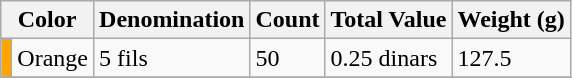<table class="wikitable">
<tr>
<th colspan=2>Color</th>
<th>Denomination</th>
<th>Count</th>
<th>Total Value</th>
<th>Weight (g)</th>
</tr>
<tr>
<td style="background:Orange"></td>
<td>Orange</td>
<td>5 fils</td>
<td>50</td>
<td>0.25 dinars</td>
<td>127.5</td>
</tr>
<tr>
</tr>
</table>
